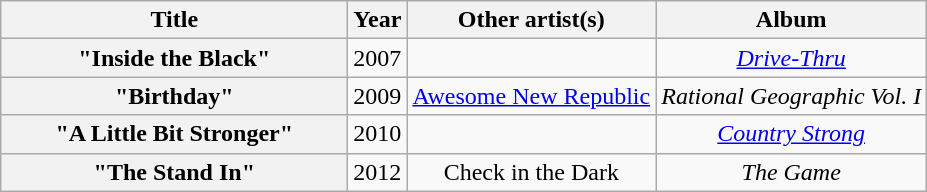<table class="wikitable plainrowheaders" style="text-align:center;">
<tr>
<th scope="col" style="width:14em;">Title</th>
<th scope="col">Year</th>
<th scope="col">Other artist(s)</th>
<th scope="col">Album</th>
</tr>
<tr>
<th scope="row">"Inside the Black"</th>
<td>2007</td>
<td></td>
<td><em><a href='#'>Drive-Thru</a></em></td>
</tr>
<tr>
<th scope="row">"Birthday"</th>
<td>2009</td>
<td><a href='#'>Awesome New Republic</a></td>
<td><em>Rational Geographic Vol. I</em></td>
</tr>
<tr>
<th scope="row">"A Little Bit Stronger"</th>
<td>2010</td>
<td></td>
<td><em><a href='#'>Country Strong</a></em></td>
</tr>
<tr>
<th scope="row">"The Stand In"</th>
<td>2012</td>
<td>Check in the Dark</td>
<td><em>The Game</em></td>
</tr>
</table>
